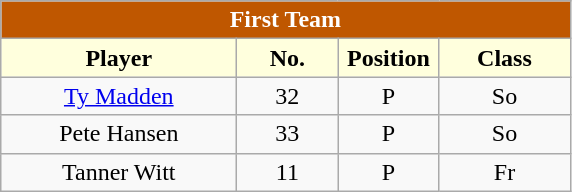<table class="wikitable" style="text-align:center">
<tr>
<td colspan="5" style= "background: #BF5700; color:white"><strong>First Team</strong></td>
</tr>
<tr>
<th style="width:150px; background: #ffffdd;">Player</th>
<th style="width:60px; background: #ffffdd;">No.</th>
<th style="width:60px; background: #ffffdd;">Position</th>
<th style="width:80px; background: #ffffdd;">Class</th>
</tr>
<tr>
<td><a href='#'>Ty Madden</a></td>
<td>32</td>
<td>P</td>
<td>So</td>
</tr>
<tr>
<td>Pete Hansen</td>
<td>33</td>
<td>P</td>
<td>So</td>
</tr>
<tr>
<td>Tanner Witt</td>
<td>11</td>
<td>P</td>
<td>Fr</td>
</tr>
</table>
